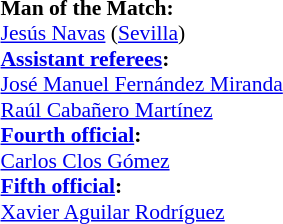<table style="width:50%; font-size:90%;">
<tr>
<td><br><strong>Man of the Match:</strong>
<br> <a href='#'>Jesús Navas</a> (<a href='#'>Sevilla</a>)<br><strong><a href='#'>Assistant referees</a>:</strong>
<br> <a href='#'>José Manuel Fernández Miranda</a>
<br> <a href='#'>Raúl Cabañero Martínez</a>
<br><strong><a href='#'>Fourth official</a>:</strong>
<br> <a href='#'>Carlos Clos Gómez</a>
<br><strong><a href='#'>Fifth official</a>:</strong>
<br> <a href='#'>Xavier Aguilar Rodríguez</a></td>
</tr>
</table>
